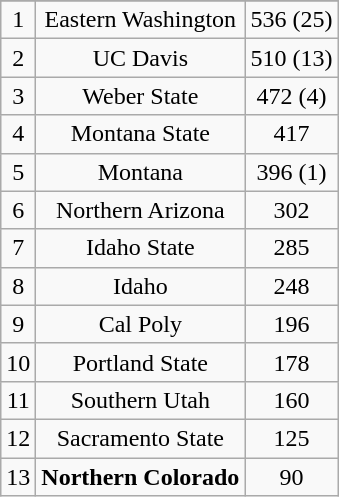<table class="wikitable" style="display: inline-table;">
<tr align="center">
</tr>
<tr align="center">
<td>1</td>
<td>Eastern Washington</td>
<td>536 (25)</td>
</tr>
<tr align="center">
<td>2</td>
<td>UC Davis</td>
<td>510 (13)</td>
</tr>
<tr align="center">
<td>3</td>
<td>Weber State</td>
<td>472 (4)</td>
</tr>
<tr align="center">
<td>4</td>
<td>Montana State</td>
<td>417</td>
</tr>
<tr align="center">
<td>5</td>
<td>Montana</td>
<td>396 (1)</td>
</tr>
<tr align="center">
<td>6</td>
<td>Northern Arizona</td>
<td>302</td>
</tr>
<tr align="center">
<td>7</td>
<td>Idaho State</td>
<td>285</td>
</tr>
<tr align="center">
<td>8</td>
<td>Idaho</td>
<td>248</td>
</tr>
<tr align="center">
<td>9</td>
<td>Cal Poly</td>
<td>196</td>
</tr>
<tr align="center">
<td>10</td>
<td>Portland State</td>
<td>178</td>
</tr>
<tr align="center">
<td>11</td>
<td>Southern Utah</td>
<td>160</td>
</tr>
<tr align="center">
<td>12</td>
<td>Sacramento State</td>
<td>125</td>
</tr>
<tr align="center">
<td>13</td>
<td><strong>Northern Colorado</strong></td>
<td>90</td>
</tr>
</table>
